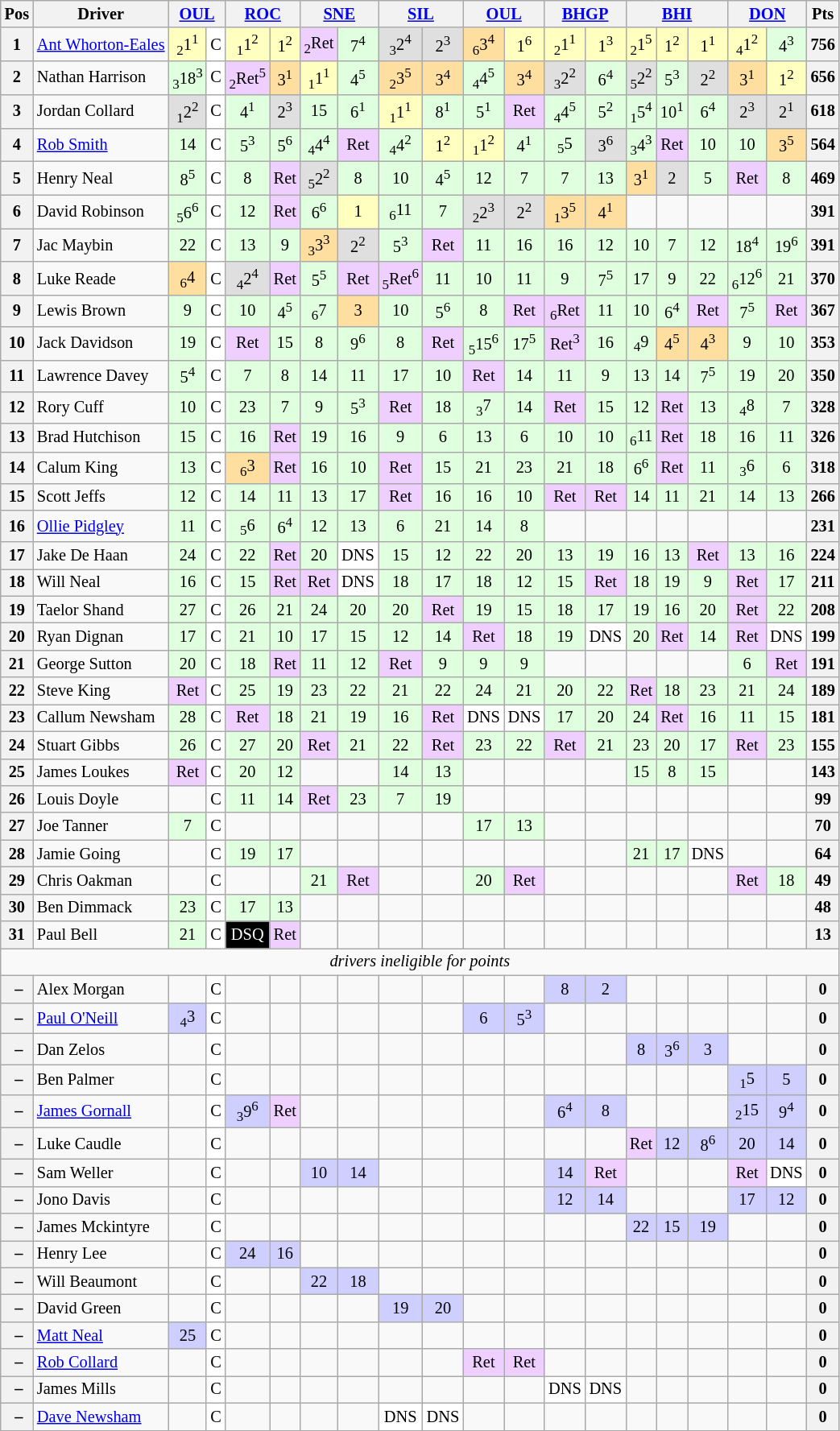<table class="wikitable" style="font-size: 85%; text-align: center;">
<tr valign="top">
<th valign="middle">Pos</th>
<th valign="middle">Driver</th>
<th colspan="2"><a href='#'>OUL</a></th>
<th colspan="2"><a href='#'>ROC</a></th>
<th colspan="2"><a href='#'>SNE</a></th>
<th colspan="2"><a href='#'>SIL</a></th>
<th colspan="2"><a href='#'>OUL</a></th>
<th colspan="2"><a href='#'>BHGP</a></th>
<th colspan="3"><a href='#'>BHI</a></th>
<th colspan="2"><a href='#'>DON</a></th>
<th valign=middle>Pts</th>
</tr>
<tr>
<th>1</th>
<td align=left> <a href='#'>Ant Whorton-Eales</a></td>
<td style="background:#ffffbf;"><sub>2</sub>1<sup>1</sup></td>
<td style="background:#ffffff;">C</td>
<td style="background:#ffffbf;"><sub>1</sub>1<sup>2</sup></td>
<td style="background:#ffffbf;">1<sup>2</sup></td>
<td style="background:#efcfff;"><sub>2</sub>Ret</td>
<td style="background:#dfffdf;">7<sup>4</sup></td>
<td style="background:#dfdfdf;"><sub>3</sub>2<sup>4</sup></td>
<td style="background:#dfdfdf;">2<sup>3</sup></td>
<td style="background:#ffdf9f;"><sub>6</sub>3<sup>4</sup></td>
<td style="background:#ffffbf;">1<sup>6</sup></td>
<td style="background:#ffffbf;"><sub>2</sub>1<sup>1</sup></td>
<td style="background:#ffffbf;">1<sup>3</sup></td>
<td style="background:#ffffbf;"><sub>2</sub>1<sup>5</sup></td>
<td style="background:#ffffbf;">1<sup>2</sup></td>
<td style="background:#ffffbf;">1<sup>1</sup></td>
<td style="background:#ffffbf;"><sub>4</sub>1<sup>2</sup></td>
<td style="background:#dfffdf;">4<sup>3</sup></td>
<th>756</th>
</tr>
<tr>
<th>2</th>
<td align=left> Nathan Harrison</td>
<td style="background:#dfffdf;"><sub>3</sub>18<sup>3</sup></td>
<td style="background:#ffffff;">C</td>
<td style="background:#efcfff;"><sub>2</sub>Ret<sup>5</sup></td>
<td style="background:#ffdf9f;">3<sup>1</sup></td>
<td style="background:#ffffbf;"><sub>1</sub>1<sup>1</sup></td>
<td style="background:#dfffdf;">4<sup>5</sup></td>
<td style="background:#ffdf9f;"><sub>2</sub>3<sup>5</sup></td>
<td style="background:#ffdf9f;">3<sup>4</sup></td>
<td style="background:#dfffdf;"><sub>4</sub>4<sup>5</sup></td>
<td style="background:#ffdf9f;">3<sup>4</sup></td>
<td style="background:#dfdfdf;"><sub>3</sub>2<sup>2</sup></td>
<td style="background:#dfffdf;">6<sup>4</sup></td>
<td style="background:#dfdfdf;"><sub>5</sub>2<sup>2</sup></td>
<td style="background:#dfffdf;">5<sup>3</sup></td>
<td style="background:#dfdfdf;">2<sup>2</sup></td>
<td style="background:#ffdf9f;">3<sup>1</sup></td>
<td style="background:#ffffbf;">1<sup>2</sup></td>
<th>656</th>
</tr>
<tr>
<th>3</th>
<td align=left> Jordan Collard</td>
<td style="background:#dfdfdf;"><sub>1</sub>2<sup>2</sup></td>
<td style="background:#ffffff;">C</td>
<td style="background:#dfffdf;">4<sup>1</sup></td>
<td style="background:#dfdfdf;">2<sup>3</sup></td>
<td style="background:#dfffdf;">15</td>
<td style="background:#dfffdf;">6<sup>1</sup></td>
<td style="background:#ffffbf;"><sub>1</sub>1<sup>1</sup></td>
<td style="background:#dfffdf;">8<sup>1</sup></td>
<td style="background:#dfffdf;">5<sup>1</sup></td>
<td style="background:#efcfff;">Ret</td>
<td style="background:#dfffdf;"><sub>4</sub>4<sup>5</sup></td>
<td style="background:#dfffdf;">5<sup>2</sup></td>
<td style="background:#dfffdf;"><sub>1</sub>5<sup>4</sup></td>
<td style="background:#dfffdf;">10<sup>1</sup></td>
<td style="background:#dfffdf;">6<sup>4</sup></td>
<td style="background:#dfdfdf;">2<sup>3</sup></td>
<td style="background:#dfdfdf;">2<sup>1</sup></td>
<th>618</th>
</tr>
<tr>
<th>4</th>
<td align=left> <a href='#'>Rob Smith</a></td>
<td style="background:#dfffdf;">14</td>
<td style="background:#ffffff;">C</td>
<td style="background:#dfffdf;">5<sup>3</sup></td>
<td style="background:#dfffdf;">5<sup>6</sup></td>
<td style="background:#dfffdf;"><sub>4</sub>4<sup>4</sup></td>
<td style="background:#efcfff;">Ret</td>
<td style="background:#dfffdf;"><sub>4</sub>4<sup>2</sup></td>
<td style="background:#ffffbf;">1<sup>2</sup></td>
<td style="background:#ffffbf;"><sub>1</sub>1<sup>2</sup></td>
<td style="background:#dfffdf;">4<sup>1</sup></td>
<td style="background:#dfffdf;"><sub>5</sub>5</td>
<td style="background:#dfdfdf;">3<sup>6</sup></td>
<td style="background:#dfffdf;"><sub>3</sub>4<sup>3</sup></td>
<td style="background:#efcfff;">Ret</td>
<td style="background:#dfffdf;">10</td>
<td style="background:#dfffdf;">10</td>
<td style="background:#ffdf9f;">3<sup>5</sup></td>
<th>564</th>
</tr>
<tr>
<th>5</th>
<td align=left> Henry Neal</td>
<td style="background:#dfffdf;">8<sup>5</sup></td>
<td style="background:#ffffff;">C</td>
<td style="background:#dfffdf;">8</td>
<td style="background:#efcfff;">Ret</td>
<td style="background:#dfdfdf;"><sub>5</sub>2<sup>2</sup></td>
<td style="background:#dfffdf;">8</td>
<td style="background:#dfffdf;">10</td>
<td style="background:#dfffdf;">4<sup>5</sup></td>
<td style="background:#dfffdf;">12</td>
<td style="background:#dfffdf;">7</td>
<td style="background:#dfffdf;">7</td>
<td style="background:#dfffdf;">13</td>
<td style="background:#ffdf9f;">3<sup>1</sup></td>
<td style="background:#dfdfdf;">2</td>
<td style="background:#dfffdf;">5</td>
<td style="background:#efcfff;">Ret</td>
<td style="background:#dfffdf;">8</td>
<th>469</th>
</tr>
<tr>
<th>6</th>
<td align=left> David Robinson</td>
<td style="background:#dfffdf;"><sub>5</sub>6<sup>6</sup></td>
<td style="background:#ffffff;">C</td>
<td style="background:#dfffdf;">12</td>
<td style="background:#efcfff;">Ret</td>
<td style="background:#dfffdf;">6<sup>6</sup></td>
<td style="background:#ffffbf;">1</td>
<td style="background:#dfffdf;"><sub>6</sub>11</td>
<td style="background:#dfffdf;">7</td>
<td style="background:#dfdfdf;"><sub>2</sub>2<sup>3</sup></td>
<td style="background:#dfdfdf;">2<sup>2</sup></td>
<td style="background:#ffdf9f;"><sub>1</sub>3<sup>5</sup></td>
<td style="background:#ffdf9f;">4<sup>1</sup></td>
<td></td>
<td></td>
<td></td>
<td></td>
<td></td>
<th>391</th>
</tr>
<tr>
<th>7</th>
<td align=left> Jac Maybin</td>
<td style="background:#dfffdf;">22</td>
<td style="background:#ffffff;">C</td>
<td style="background:#dfffdf;">13</td>
<td style="background:#dfffdf;">9</td>
<td style="background:#ffdf9f;"><sub>3</sub>3<sup>3</sup></td>
<td style="background:#dfdfdf;">2<sup>2</sup></td>
<td style="background:#dfffdf;">5<sup>3</sup></td>
<td style="background:#efcfff;">Ret</td>
<td style="background:#dfffdf;">11</td>
<td style="background:#dfffdf;">16</td>
<td style="background:#dfffdf;">16</td>
<td style="background:#dfffdf;">12</td>
<td style="background:#dfffdf;">10</td>
<td style="background:#dfffdf;">7</td>
<td style="background:#dfffdf;">12</td>
<td style="background:#dfffdf;">18<sup>4</sup></td>
<td style="background:#dfffdf;">19<sup>6</sup></td>
<th>391</th>
</tr>
<tr>
<th>8</th>
<td align=left> Luke Reade</td>
<td style="background:#ffdf9f;"><sub>6</sub>4</td>
<td style="background:#ffffff;">C</td>
<td style="background:#dfdfdf;"><sub>4</sub>2<sup>4</sup></td>
<td style="background:#efcfff;">Ret</td>
<td style="background:#dfffdf;">5<sup>5</sup></td>
<td style="background:#efcfff;">Ret</td>
<td style="background:#efcfff;"><sub>5</sub>Ret<sup>6</sup></td>
<td style="background:#dfffdf;">11</td>
<td style="background:#dfffdf;">10</td>
<td style="background:#dfffdf;">11</td>
<td style="background:#dfffdf;">9</td>
<td style="background:#dfffdf;">7<sup>5</sup></td>
<td style="background:#dfffdf;">17</td>
<td style="background:#dfffdf;">9</td>
<td style="background:#dfffdf;">22</td>
<td style="background:#dfffdf;"><sub>6</sub>12<sup>6</sup></td>
<td style="background:#dfffdf;">21</td>
<th>370</th>
</tr>
<tr>
<th>9</th>
<td align=left> Lewis Brown</td>
<td style="background:#dfffdf;">9</td>
<td style="background:#ffffff;">C</td>
<td style="background:#dfffdf;">10</td>
<td style="background:#dfffdf;">4<sup>5</sup></td>
<td style="background:#dfffdf;"><sub>6</sub>7</td>
<td style="background:#ffdf9f;">3</td>
<td style="background:#dfffdf;">10</td>
<td style="background:#dfffdf;">5<sup>6</sup></td>
<td style="background:#dfffdf;">8</td>
<td style="background:#efcfff;">Ret</td>
<td style="background:#efcfff;"><sub>6</sub>Ret</td>
<td style="background:#dfffdf;">11</td>
<td style="background:#dfffdf;">10</td>
<td style="background:#dfffdf;">6<sup>4</sup></td>
<td style="background:#efcfff;">Ret</td>
<td style="background:#dfffdf;">7<sup>5</sup></td>
<td style="background:#efcfff;">Ret</td>
<th>367</th>
</tr>
<tr>
<th>10</th>
<td align=left> Jack Davidson</td>
<td style="background:#dfffdf;">19</td>
<td style="background:#ffffff;">C</td>
<td style="background:#efcfff;">Ret</td>
<td style="background:#dfffdf;">15</td>
<td style="background:#dfffdf;">8</td>
<td style="background:#dfffdf;">9<sup>6</sup></td>
<td style="background:#dfffdf;">8</td>
<td style="background:#efcfff;">Ret</td>
<td style="background:#dfffdf;"><sub>5</sub>15<sup>6</sup></td>
<td style="background:#dfffdf;">17<sup>5</sup></td>
<td style="background:#efcfff;">Ret<sup>3</sup></td>
<td style="background:#dfffdf;">16</td>
<td style="background:#dfffdf;"><sub>4</sub>9</td>
<td style="background:#ffdf9f;">4<sup>5</sup></td>
<td style="background:#ffdf9f;">4<sup>3</sup></td>
<td style="background:#dfffdf;">9</td>
<td style="background:#dfffdf;">10</td>
<th>353</th>
</tr>
<tr>
<th>11</th>
<td align=left> Lawrence Davey</td>
<td style="background:#dfffdf;">5<sup>4</sup></td>
<td style="background:#ffffff;">C</td>
<td style="background:#dfffdf;">7</td>
<td style="background:#dfffdf;">8</td>
<td style="background:#dfffdf;">14</td>
<td style="background:#dfffdf;">11</td>
<td style="background:#dfffdf;">17</td>
<td style="background:#dfffdf;">10</td>
<td style="background:#efcfff;">Ret</td>
<td style="background:#dfffdf;">14</td>
<td style="background:#dfffdf;">11</td>
<td style="background:#dfffdf;">9</td>
<td style="background:#dfffdf;">13</td>
<td style="background:#dfffdf;">14</td>
<td style="background:#dfffdf;">7<sup>5</sup></td>
<td style="background:#dfffdf;">19</td>
<td style="background:#dfffdf;">20</td>
<th>350</th>
</tr>
<tr>
<th>12</th>
<td align=left> Rory Cuff</td>
<td style="background:#dfffdf;">10</td>
<td style="background:#ffffff;">C</td>
<td style="background:#dfffdf;">23</td>
<td style="background:#dfffdf;">7</td>
<td style="background:#dfffdf;">9</td>
<td style="background:#dfffdf;">5<sup>3</sup></td>
<td style="background:#efcfff;">Ret</td>
<td style="background:#dfffdf;">18</td>
<td style="background:#dfffdf;"><sub>3</sub>7</td>
<td style="background:#dfffdf;">14</td>
<td style="background:#efcfff;">Ret</td>
<td style="background:#dfffdf;">15</td>
<td style="background:#dfffdf;">12</td>
<td style="background:#efcfff;">Ret</td>
<td style="background:#dfffdf;">13</td>
<td style="background:#dfffdf;"><sub>4</sub>8</td>
<td style="background:#dfffdf;">7</td>
<th>328</th>
</tr>
<tr>
<th>13</th>
<td align=left> Brad Hutchison</td>
<td style="background:#dfffdf;">15</td>
<td style="background:#ffffff;">C</td>
<td style="background:#dfffdf;">16</td>
<td style="background:#efcfff;">Ret</td>
<td style="background:#dfffdf;">19</td>
<td style="background:#dfffdf;">16</td>
<td style="background:#dfffdf;">9</td>
<td style="background:#dfffdf;">6</td>
<td style="background:#dfffdf;">13</td>
<td style="background:#dfffdf;">6</td>
<td style="background:#dfffdf;">10</td>
<td style="background:#dfffdf;">10</td>
<td style="background:#dfffdf;"><sub>6</sub>11</td>
<td style="background:#efcfff;">Ret</td>
<td style="background:#dfffdf;">18</td>
<td style="background:#dfffdf;">16</td>
<td style="background:#dfffdf;">11</td>
<th>326</th>
</tr>
<tr>
<th>14</th>
<td align=left> Calum King</td>
<td style="background:#dfffdf;">13</td>
<td style="background:#ffffff;">C</td>
<td style="background:#ffdf9f;"><sub>6</sub>3</td>
<td style="background:#efcfff;">Ret</td>
<td style="background:#dfffdf;">16</td>
<td style="background:#dfffdf;">10</td>
<td style="background:#efcfff;">Ret</td>
<td style="background:#dfffdf;">15</td>
<td style="background:#dfffdf;">21</td>
<td style="background:#dfffdf;">23</td>
<td style="background:#dfffdf;">21</td>
<td style="background:#dfffdf;">18</td>
<td style="background:#dfffdf;">6<sup>6</sup></td>
<td style="background:#efcfff;">Ret</td>
<td style="background:#dfffdf;">11</td>
<td style="background:#dfffdf;"><sub>3</sub>6</td>
<td style="background:#dfffdf;">6</td>
<th>318</th>
</tr>
<tr>
<th>15</th>
<td align=left> Scott Jeffs</td>
<td style="background:#dfffdf;">12</td>
<td style="background:#ffffff;">C</td>
<td style="background:#dfffdf;">14</td>
<td style="background:#dfffdf;">11</td>
<td style="background:#dfffdf;">13</td>
<td style="background:#dfffdf;">17</td>
<td style="background:#efcfff;">Ret</td>
<td style="background:#dfffdf;">16</td>
<td style="background:#dfffdf;">16</td>
<td style="background:#dfffdf;">10</td>
<td style="background:#efcfff;">Ret</td>
<td style="background:#efcfff;">Ret</td>
<td style="background:#dfffdf;">14</td>
<td style="background:#dfffdf;">11</td>
<td style="background:#dfffdf;">21</td>
<td style="background:#dfffdf;">14</td>
<td style="background:#dfffdf;">13</td>
<th>266</th>
</tr>
<tr>
<th>16</th>
<td align=left> <a href='#'>Ollie Pidgley</a></td>
<td style="background:#dfffdf;">11</td>
<td style="background:#ffffff;">C</td>
<td style="background:#dfffdf;"><sub>5</sub>6</td>
<td style="background:#dfffdf;">6<sup>4</sup></td>
<td style="background:#dfffdf;">12</td>
<td style="background:#dfffdf;">13</td>
<td style="background:#dfffdf;">6</td>
<td style="background:#dfffdf;">21</td>
<td style="background:#dfffdf;">14</td>
<td style="background:#dfffdf;">8</td>
<td></td>
<td></td>
<td></td>
<td></td>
<td></td>
<td></td>
<td></td>
<th>231</th>
</tr>
<tr>
<th>17</th>
<td align=left> Jake De Haan</td>
<td style="background:#dfffdf;">24</td>
<td style="background:#ffffff;">C</td>
<td style="background:#dfffdf;">22</td>
<td style="background:#efcfff;">Ret</td>
<td style="background:#dfffdf;">20</td>
<td style="background:#ffffff;">DNS</td>
<td style="background:#dfffdf;">15</td>
<td style="background:#dfffdf;">12</td>
<td style="background:#dfffdf;">22</td>
<td style="background:#dfffdf;">20</td>
<td style="background:#dfffdf;">13</td>
<td style="background:#dfffdf;">19</td>
<td style="background:#dfffdf;">16</td>
<td style="background:#dfffdf;">13</td>
<td style="background:#efcfff;">Ret</td>
<td style="background:#dfffdf;">13</td>
<td style="background:#dfffdf;">16</td>
<th>224</th>
</tr>
<tr>
<th>18</th>
<td align=left> Will Neal</td>
<td style="background:#dfffdf;">16</td>
<td style="background:#ffffff;">C</td>
<td style="background:#dfffdf;">15</td>
<td style="background:#efcfff;">Ret</td>
<td style="background:#efcfff;">Ret</td>
<td style="background:#ffffff;">DNS</td>
<td style="background:#dfffdf;">18</td>
<td style="background:#dfffdf;">17</td>
<td style="background:#dfffdf;">18</td>
<td style="background:#dfffdf;">12</td>
<td style="background:#dfffdf;">15</td>
<td style="background:#efcfff;">Ret</td>
<td style="background:#dfffdf;">18</td>
<td style="background:#dfffdf;">19</td>
<td style="background:#dfffdf;">9</td>
<td style="background:#efcfff;">Ret</td>
<td style="background:#dfffdf;">17</td>
<th>211</th>
</tr>
<tr>
<th>19</th>
<td align=left> Taelor Shand</td>
<td style="background:#dfffdf;">27</td>
<td style="background:#ffffff;">C</td>
<td style="background:#dfffdf;">26</td>
<td style="background:#dfffdf;">21</td>
<td style="background:#dfffdf;">24</td>
<td style="background:#dfffdf;">20</td>
<td style="background:#dfffdf;">20</td>
<td style="background:#efcfff;">Ret</td>
<td style="background:#dfffdf;">19</td>
<td style="background:#dfffdf;">15</td>
<td style="background:#dfffdf;">18</td>
<td style="background:#dfffdf;">17</td>
<td style="background:#dfffdf;">19</td>
<td style="background:#dfffdf;">16</td>
<td style="background:#dfffdf;">20</td>
<td style="background:#efcfff;">Ret</td>
<td style="background:#dfffdf;">22</td>
<th>208</th>
</tr>
<tr>
<th>20</th>
<td align=left> Ryan Dignan</td>
<td style="background:#dfffdf;">17</td>
<td style="background:#ffffff;">C</td>
<td style="background:#dfffdf;">21</td>
<td style="background:#dfffdf;">10</td>
<td style="background:#dfffdf;">17</td>
<td style="background:#dfffdf;">15</td>
<td style="background:#dfffdf;">12</td>
<td style="background:#dfffdf;">14</td>
<td style="background:#efcfff;">Ret</td>
<td style="background:#dfffdf;">18</td>
<td style="background:#dfffdf;">19</td>
<td style="background:#ffffff;">DNS</td>
<td style="background:#dfffdf;">20</td>
<td style="background:#efcfff;">Ret</td>
<td style="background:#dfffdf;">14</td>
<td style="background:#efcfff;">Ret</td>
<td style="background:#ffffff;">DNS</td>
<th>199</th>
</tr>
<tr>
<th>21</th>
<td align=left> George Sutton</td>
<td style="background:#dfffdf;">20</td>
<td style="background:#ffffff;">C</td>
<td style="background:#dfffdf;">18</td>
<td style="background:#efcfff;">Ret</td>
<td style="background:#dfffdf;">11</td>
<td style="background:#dfffdf;">12</td>
<td style="background:#efcfff;">Ret</td>
<td style="background:#dfffdf;">9</td>
<td style="background:#dfffdf;">9</td>
<td style="background:#dfffdf;">9</td>
<td></td>
<td></td>
<td></td>
<td></td>
<td></td>
<td style="background:#dfffdf;">6</td>
<td style="background:#efcfff;">Ret</td>
<th>191</th>
</tr>
<tr>
<th>22</th>
<td align=left> Steve King</td>
<td style="background:#efcfff;">Ret</td>
<td style="background:#ffffff;">C</td>
<td style="background:#dfffdf;">25</td>
<td style="background:#dfffdf;">19</td>
<td style="background:#dfffdf;">23</td>
<td style="background:#dfffdf;">22</td>
<td style="background:#dfffdf;">21</td>
<td style="background:#dfffdf;">22</td>
<td style="background:#dfffdf;">24</td>
<td style="background:#dfffdf;">21</td>
<td style="background:#dfffdf;">20</td>
<td style="background:#dfffdf;">22</td>
<td style="background:#efcfff;">Ret</td>
<td style="background:#dfffdf;">18</td>
<td style="background:#dfffdf;">23</td>
<td style="background:#dfffdf;">21</td>
<td style="background:#dfffdf;">24</td>
<th>189</th>
</tr>
<tr>
<th>23</th>
<td align=left> Callum Newsham</td>
<td style="background:#dfffdf;">28</td>
<td style="background:#ffffff;">C</td>
<td style="background:#efcfff;">Ret</td>
<td style="background:#dfffdf;">18</td>
<td style="background:#dfffdf;">21</td>
<td style="background:#dfffdf;">19</td>
<td style="background:#dfffdf;">16</td>
<td style="background:#efcfff;">Ret</td>
<td style="background:#ffffff;">DNS</td>
<td style="background:#ffffff;">DNS</td>
<td style="background:#dfffdf;">17</td>
<td style="background:#dfffdf;">20</td>
<td style="background:#dfffdf;">24</td>
<td style="background:#efcfff;">Ret</td>
<td style="background:#dfffdf;">16</td>
<td style="background:#dfffdf;">11</td>
<td style="background:#dfffdf;">15</td>
<th>181</th>
</tr>
<tr>
<th>24</th>
<td align=left> Stuart Gibbs</td>
<td style="background:#dfffdf;">26</td>
<td style="background:#ffffff;">C</td>
<td style="background:#dfffdf;">27</td>
<td style="background:#dfffdf;">20</td>
<td style="background:#efcfff;">Ret</td>
<td style="background:#dfffdf;">21</td>
<td style="background:#dfffdf;">22</td>
<td style="background:#efcfff;">Ret</td>
<td style="background:#dfffdf;">23</td>
<td style="background:#dfffdf;">22</td>
<td style="background:#efcfff;">Ret</td>
<td style="background:#dfffdf;">21</td>
<td style="background:#dfffdf;">23</td>
<td style="background:#dfffdf;">20</td>
<td style="background:#dfffdf;">17</td>
<td style="background:#efcfff;">Ret</td>
<td style="background:#dfffdf;">23</td>
<th>155</th>
</tr>
<tr>
<th>25</th>
<td align=left> James Loukes</td>
<td style="background:#efcfff;">Ret</td>
<td style="background:#ffffff;">C</td>
<td style="background:#dfffdf;">20</td>
<td style="background:#dfffdf;">12</td>
<td></td>
<td></td>
<td style="background:#dfffdf;">14</td>
<td style="background:#dfffdf;">13</td>
<td></td>
<td></td>
<td></td>
<td></td>
<td style="background:#dfffdf;">15</td>
<td style="background:#dfffdf;">8</td>
<td style="background:#dfffdf;">15</td>
<td></td>
<td></td>
<th>143</th>
</tr>
<tr>
<th>26</th>
<td align=left> Louis Doyle</td>
<td></td>
<td style="background:#ffffff;">C</td>
<td style="background:#dfffdf;">11</td>
<td style="background:#dfffdf;">14</td>
<td style="background:#efcfff;">Ret</td>
<td style="background:#dfffdf;">23</td>
<td style="background:#dfffdf;">7</td>
<td style="background:#dfffdf;">19</td>
<td></td>
<td></td>
<td></td>
<td></td>
<td></td>
<td></td>
<td></td>
<td></td>
<td></td>
<th>99</th>
</tr>
<tr>
<th>27</th>
<td align=left> Joe Tanner</td>
<td style="background:#dfffdf;">7</td>
<td style="background:#ffffff;">C</td>
<td></td>
<td></td>
<td></td>
<td></td>
<td></td>
<td></td>
<td style="background:#dfffdf;">17</td>
<td style="background:#dfffdf;">13</td>
<td></td>
<td></td>
<td></td>
<td></td>
<td></td>
<td></td>
<td></td>
<th>70</th>
</tr>
<tr>
<th>28</th>
<td align=left> Jamie Going</td>
<td></td>
<td style="background:#ffffff;">C</td>
<td style="background:#dfffdf;">19</td>
<td style="background:#dfffdf;">17</td>
<td></td>
<td></td>
<td></td>
<td></td>
<td></td>
<td></td>
<td></td>
<td></td>
<td style="background:#dfffdf;">21</td>
<td style="background:#dfffdf;">17</td>
<td style="background:#ffffff;">DNS</td>
<td></td>
<td></td>
<th>64</th>
</tr>
<tr>
<th>29</th>
<td align=left> Chris Oakman</td>
<td></td>
<td style="background:#ffffff;">C</td>
<td></td>
<td></td>
<td style="background:#dfffdf;">21</td>
<td style="background:#efcfff;">Ret</td>
<td></td>
<td></td>
<td style="background:#dfffdf;">20</td>
<td style="background:#efcfff;">Ret</td>
<td></td>
<td></td>
<td></td>
<td></td>
<td></td>
<td style="background:#efcfff;">Ret</td>
<td style="background:#dfffdf;">18</td>
<th>49</th>
</tr>
<tr>
<th>30</th>
<td align=left> Ben Dimmack</td>
<td style="background:#dfffdf;">23</td>
<td style="background:#ffffff;">C</td>
<td style="background:#dfffdf;">17</td>
<td style="background:#dfffdf;">13</td>
<td></td>
<td></td>
<td></td>
<td></td>
<td></td>
<td></td>
<td></td>
<td></td>
<td></td>
<td></td>
<td></td>
<td></td>
<td></td>
<th>48</th>
</tr>
<tr>
<th>31</th>
<td align=left> Paul Bell</td>
<td style="background:#dfffdf;">21</td>
<td style="background:#ffffff;">C</td>
<td style="background-color:#000000; color:white">DSQ</td>
<td style="background:#efcfff;">Ret</td>
<td></td>
<td></td>
<td></td>
<td></td>
<td></td>
<td></td>
<td></td>
<td></td>
<td></td>
<td></td>
<td></td>
<td></td>
<td></td>
<th>13</th>
</tr>
<tr>
<td colspan=21><em>drivers ineligible for points</em></td>
</tr>
<tr>
<th> –</th>
<td align=left> Alex Morgan</td>
<td></td>
<td style="background:#ffffff;">C</td>
<td></td>
<td></td>
<td></td>
<td></td>
<td></td>
<td></td>
<td></td>
<td></td>
<td style="background:#cfcfff;">8</td>
<td style="background:#cfcfff;">2</td>
<td></td>
<td></td>
<td></td>
<td></td>
<td></td>
<th>0</th>
</tr>
<tr>
<th> –</th>
<td align=left> <a href='#'>Paul O'Neill</a></td>
<td style="background:#cfcfff;"><sub>4</sub>3</td>
<td style="background:#ffffff;">C</td>
<td></td>
<td></td>
<td></td>
<td></td>
<td></td>
<td></td>
<td style="background:#cfcfff;">6</td>
<td style="background:#cfcfff;">5<sup>3</sup></td>
<td></td>
<td></td>
<td></td>
<td></td>
<td></td>
<td></td>
<td></td>
<th>0</th>
</tr>
<tr>
<th> –</th>
<td align=left> Dan Zelos</td>
<td></td>
<td style="background:#ffffff;">C</td>
<td></td>
<td></td>
<td></td>
<td></td>
<td></td>
<td></td>
<td></td>
<td></td>
<td></td>
<td></td>
<td style="background:#cfcfff;">8</td>
<td style="background:#cfcfff;">3<sup>6</sup></td>
<td style="background:#cfcfff;">3</td>
<td></td>
<td></td>
<th>0</th>
</tr>
<tr>
<th> –</th>
<td align=left> Ben Palmer</td>
<td></td>
<td style="background:#ffffff;">C</td>
<td></td>
<td></td>
<td></td>
<td></td>
<td></td>
<td></td>
<td></td>
<td></td>
<td></td>
<td></td>
<td></td>
<td></td>
<td></td>
<td style="background:#cfcfff;"><sub>1</sub>5</td>
<td style="background:#cfcfff;">5</td>
<th>0</th>
</tr>
<tr>
<th> –</th>
<td align=left> <a href='#'>James Gornall</a></td>
<td></td>
<td style="background:#ffffff;">C</td>
<td style="background:#cfcfff;"><sub>3</sub>9<sup>6</sup></td>
<td style="background:#efcfff;">Ret</td>
<td></td>
<td></td>
<td></td>
<td></td>
<td></td>
<td></td>
<td style="background:#cfcfff;">6<sup>4</sup></td>
<td style="background:#cfcfff;">8</td>
<td></td>
<td></td>
<td></td>
<td style="background:#cfcfff;"><sub>2</sub>15</td>
<td style="background:#cfcfff;">9<sup>4</sup></td>
<th>0</th>
</tr>
<tr>
<th> –</th>
<td align=left> Luke Caudle</td>
<td></td>
<td style="background:#ffffff;">C</td>
<td></td>
<td></td>
<td></td>
<td></td>
<td></td>
<td></td>
<td></td>
<td></td>
<td></td>
<td></td>
<td style="background:#efcfff;">Ret</td>
<td style="background:#cfcfff;">12</td>
<td style="background:#cfcfff;">8<sup>6</sup></td>
<td style="background:#cfcfff;">20</td>
<td style="background:#cfcfff;">14</td>
<th>0</th>
</tr>
<tr>
<th> –</th>
<td align=left> Sam Weller</td>
<td></td>
<td style="background:#ffffff;">C</td>
<td></td>
<td></td>
<td style="background:#cfcfff;">10</td>
<td style="background:#cfcfff;">14</td>
<td></td>
<td></td>
<td></td>
<td></td>
<td style="background:#cfcfff;">14</td>
<td style="background:#efcfff;">Ret</td>
<td></td>
<td></td>
<td></td>
<td style="background:#efcfff;">Ret</td>
<td style="background:#ffffff;">DNS</td>
<th>0</th>
</tr>
<tr>
<th> –</th>
<td align=left> Jono Davis</td>
<td></td>
<td style="background:#ffffff;">C</td>
<td></td>
<td></td>
<td></td>
<td></td>
<td></td>
<td></td>
<td></td>
<td></td>
<td style="background:#cfcfff;">12</td>
<td style="background:#cfcfff;">14</td>
<td></td>
<td></td>
<td></td>
<td style="background:#cfcfff;">17</td>
<td style="background:#cfcfff;">12</td>
<th>0</th>
</tr>
<tr>
<th> –</th>
<td align=left> James Mckintyre</td>
<td></td>
<td style="background:#ffffff;">C</td>
<td></td>
<td></td>
<td></td>
<td></td>
<td></td>
<td></td>
<td></td>
<td></td>
<td></td>
<td></td>
<td style="background:#cfcfff;">22</td>
<td style="background:#cfcfff;">15</td>
<td style="background:#cfcfff;">19</td>
<td></td>
<td></td>
<th>0</th>
</tr>
<tr>
<th> –</th>
<td align=left> Henry Lee</td>
<td></td>
<td style="background:#ffffff;">C</td>
<td style="background:#cfcfff;">24</td>
<td style="background:#cfcfff;">16</td>
<td></td>
<td></td>
<td></td>
<td></td>
<td></td>
<td></td>
<td></td>
<td></td>
<td></td>
<td></td>
<td></td>
<td></td>
<td></td>
<th>0</th>
</tr>
<tr>
<th> –</th>
<td align=left> Will Beaumont</td>
<td></td>
<td style="background:#ffffff;">C</td>
<td></td>
<td></td>
<td style="background:#cfcfff;">22</td>
<td style="background:#cfcfff;">18</td>
<td></td>
<td></td>
<td></td>
<td></td>
<td></td>
<td></td>
<td></td>
<td></td>
<td></td>
<td></td>
<td></td>
<th>0</th>
</tr>
<tr>
<th> –</th>
<td align=left> David Green</td>
<td></td>
<td style="background:#ffffff;">C</td>
<td></td>
<td></td>
<td></td>
<td></td>
<td style="background:#cfcfff;">19</td>
<td style="background:#cfcfff;">20</td>
<td></td>
<td></td>
<td></td>
<td></td>
<td></td>
<td></td>
<td></td>
<td></td>
<td></td>
<th>0</th>
</tr>
<tr>
<th> –</th>
<td align=left> <a href='#'>Matt Neal</a></td>
<td style="background:#cfcfff;">25</td>
<td style="background:#ffffff;">C</td>
<td></td>
<td></td>
<td></td>
<td></td>
<td></td>
<td></td>
<td></td>
<td></td>
<td></td>
<td></td>
<td></td>
<td></td>
<td></td>
<td></td>
<td></td>
<th>0</th>
</tr>
<tr>
<th> –</th>
<td align=left> <a href='#'>Rob Collard</a></td>
<td></td>
<td style="background:#ffffff;">C</td>
<td></td>
<td></td>
<td></td>
<td></td>
<td></td>
<td></td>
<td style="background:#efcfff;">Ret</td>
<td style="background:#efcfff;">Ret</td>
<td></td>
<td></td>
<td></td>
<td></td>
<td></td>
<td></td>
<td></td>
<th>0</th>
</tr>
<tr>
<th> –</th>
<td align=left> James Mills</td>
<td></td>
<td style="background:#ffffff;">C</td>
<td></td>
<td></td>
<td></td>
<td></td>
<td></td>
<td></td>
<td></td>
<td></td>
<td style="background:#ffffff;">DNS</td>
<td style="background:#ffffff;">DNS</td>
<td></td>
<td></td>
<td></td>
<td></td>
<td></td>
<th>0</th>
</tr>
<tr>
<th> –</th>
<td align=left> <a href='#'>Dave Newsham</a></td>
<td></td>
<td style="background:#ffffff;">C</td>
<td></td>
<td></td>
<td></td>
<td></td>
<td style="background:#ffffff;">DNS</td>
<td style="background:#ffffff;">DNS</td>
<td></td>
<td></td>
<td></td>
<td></td>
<td></td>
<td></td>
<td></td>
<td></td>
<td></td>
<th>0</th>
</tr>
<tr>
</tr>
</table>
